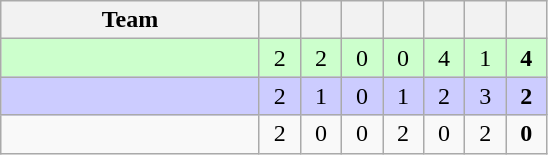<table class="wikitable" style="text-align:center;">
<tr>
<th width=165>Team</th>
<th width=20></th>
<th width=20></th>
<th width=20></th>
<th width=20></th>
<th width=20></th>
<th width=20></th>
<th width=20></th>
</tr>
<tr style="background:#cfc;">
<td align="left"></td>
<td>2</td>
<td>2</td>
<td>0</td>
<td>0</td>
<td>4</td>
<td>1</td>
<td><strong>4</strong></td>
</tr>
<tr style="background:#ccccff;">
<td align="left"></td>
<td>2</td>
<td>1</td>
<td>0</td>
<td>1</td>
<td>2</td>
<td>3</td>
<td><strong>2</strong></td>
</tr>
<tr>
<td align="left"></td>
<td>2</td>
<td>0</td>
<td>0</td>
<td>2</td>
<td>0</td>
<td>2</td>
<td><strong>0</strong></td>
</tr>
</table>
